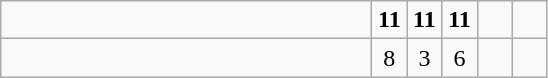<table class="wikitable">
<tr>
<td style="width:15em"></td>
<td align=center style="width:1em"><strong>11</strong></td>
<td align=center style="width:1em"><strong>11</strong></td>
<td align=center style="width:1em"><strong>11</strong></td>
<td align=center style="width:1em"></td>
<td align=center style="width:1em"></td>
</tr>
<tr>
<td style="width:15em"></td>
<td align=center style="width:1em">8</td>
<td align=center style="width:1em">3</td>
<td align=center style="width:1em">6</td>
<td align=center style="width:1em"></td>
<td align=center style="width:1em"></td>
</tr>
</table>
